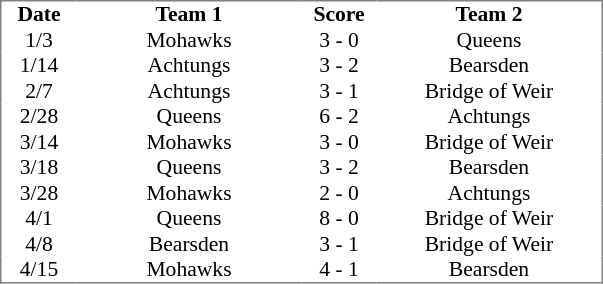<table cellpadding="0" cellspacing="0" border="0" style="font-size: 90%; text-align: center; border: gray solid 1px; border-collapse: collapse;">
<tr>
<th width="50">Date</th>
<th width="150">Team 1</th>
<th width="50">Score</th>
<th width="150">Team 2</th>
</tr>
<tr>
<td>1/3</td>
<td>Mohawks</td>
<td>3 - 0</td>
<td>Queens</td>
</tr>
<tr>
<td>1/14</td>
<td>Achtungs</td>
<td>3 - 2</td>
<td>Bearsden</td>
</tr>
<tr>
<td>2/7</td>
<td>Achtungs</td>
<td>3 - 1</td>
<td>Bridge of Weir</td>
</tr>
<tr>
<td>2/28</td>
<td>Queens</td>
<td>6 - 2</td>
<td>Achtungs</td>
</tr>
<tr>
<td>3/14</td>
<td>Mohawks</td>
<td>3 - 0</td>
<td>Bridge of Weir</td>
</tr>
<tr>
<td>3/18</td>
<td>Queens</td>
<td>3 - 2</td>
<td>Bearsden</td>
</tr>
<tr>
<td>3/28</td>
<td>Mohawks</td>
<td>2 - 0</td>
<td>Achtungs</td>
</tr>
<tr>
<td>4/1</td>
<td>Queens</td>
<td>8 - 0</td>
<td>Bridge of Weir</td>
</tr>
<tr>
<td>4/8</td>
<td>Bearsden</td>
<td>3 - 1</td>
<td>Bridge of Weir</td>
</tr>
<tr>
<td>4/15</td>
<td>Mohawks</td>
<td>4 - 1</td>
<td>Bearsden</td>
</tr>
</table>
